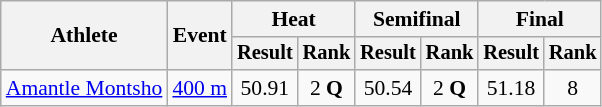<table class=wikitable style="font-size:90%">
<tr>
<th rowspan="2">Athlete</th>
<th rowspan="2">Event</th>
<th colspan="2">Heat</th>
<th colspan="2">Semifinal</th>
<th colspan="2">Final</th>
</tr>
<tr style="font-size:95%">
<th>Result</th>
<th>Rank</th>
<th>Result</th>
<th>Rank</th>
<th>Result</th>
<th>Rank</th>
</tr>
<tr align=center>
<td align=left><a href='#'>Amantle Montsho</a></td>
<td align=left><a href='#'>400 m</a></td>
<td>50.91</td>
<td>2 <strong>Q</strong></td>
<td>50.54</td>
<td>2 <strong>Q</strong></td>
<td>51.18</td>
<td>8</td>
</tr>
</table>
